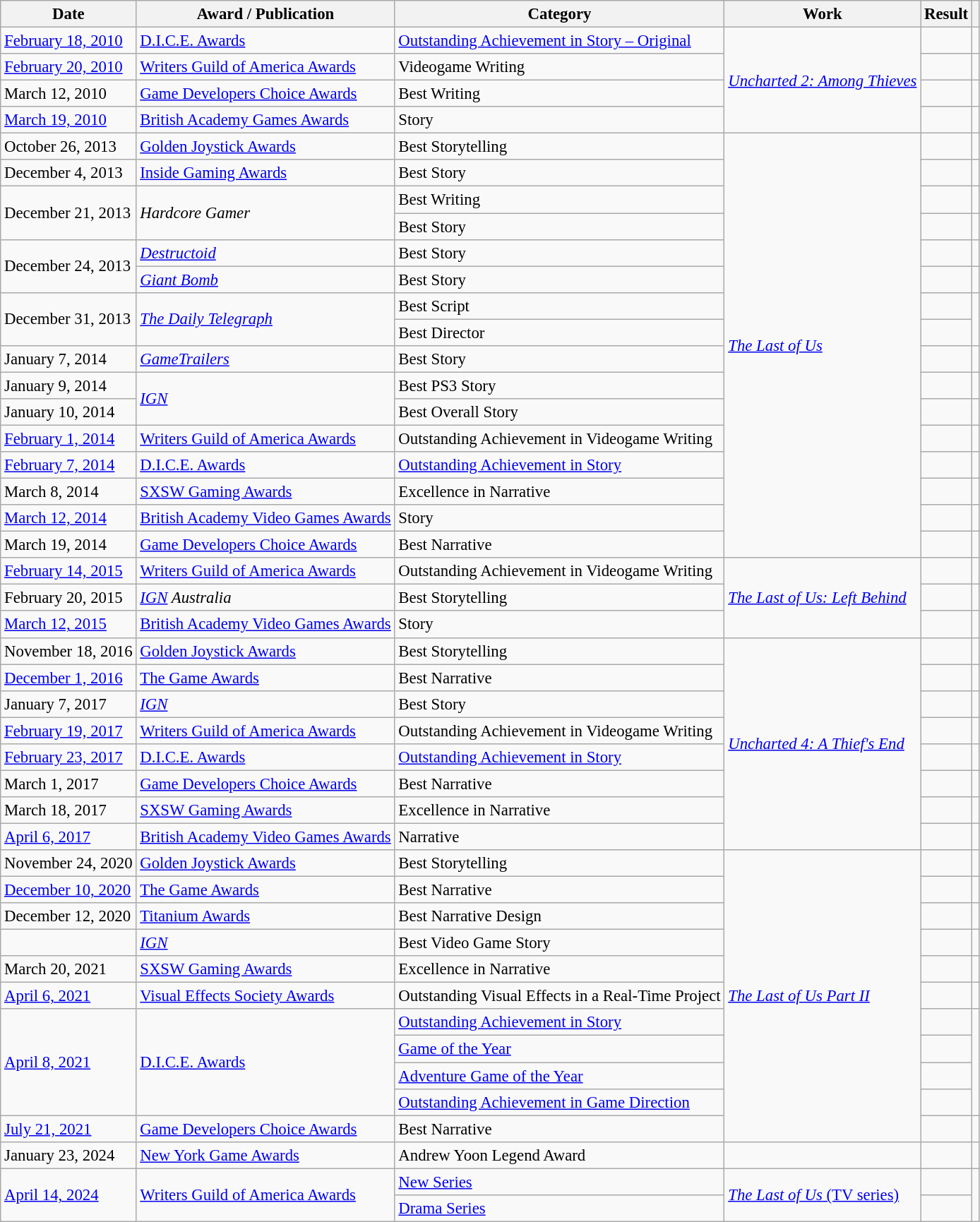<table class="wikitable plainrowheaders sortable" style="font-size: 95%">
<tr valign="bottom">
<th scope="col">Date</th>
<th scope="col">Award / Publication</th>
<th scope="col">Category</th>
<th scope="col">Work</th>
<th scope="col">Result</th>
<th scope="col" class="unsortable"></th>
</tr>
<tr>
<td><a href='#'>February 18, 2010</a></td>
<td><a href='#'>D.I.C.E. Awards</a></td>
<td><a href='#'>Outstanding Achievement in Story – Original</a></td>
<td rowspan="4"><em><a href='#'>Uncharted 2: Among Thieves</a></em></td>
<td></td>
<td style="text-align:center;"></td>
</tr>
<tr>
<td><a href='#'>February 20, 2010</a></td>
<td><a href='#'>Writers Guild of America Awards</a></td>
<td>Videogame Writing</td>
<td></td>
<td style="text-align:center;"></td>
</tr>
<tr>
<td>March 12, 2010</td>
<td><a href='#'>Game Developers Choice Awards</a></td>
<td>Best Writing</td>
<td></td>
<td style="text-align:center;"></td>
</tr>
<tr>
<td><a href='#'>March 19, 2010</a></td>
<td><a href='#'>British Academy Games Awards</a></td>
<td>Story</td>
<td></td>
<td style="text-align:center;"></td>
</tr>
<tr>
<td>October 26, 2013</td>
<td><a href='#'>Golden Joystick Awards</a></td>
<td>Best Storytelling</td>
<td rowspan=16><em><a href='#'>The Last of Us</a></em></td>
<td></td>
<td style="text-align:center;"></td>
</tr>
<tr>
<td>December 4, 2013</td>
<td><a href='#'>Inside Gaming Awards</a></td>
<td>Best Story</td>
<td></td>
<td style="text-align:center;"></td>
</tr>
<tr>
<td rowspan="2">December 21, 2013</td>
<td rowspan="2"><em>Hardcore Gamer</em></td>
<td>Best Writing</td>
<td></td>
<td style="text-align:center;"></td>
</tr>
<tr>
<td>Best Story</td>
<td></td>
<td style="text-align:center;"></td>
</tr>
<tr>
<td rowspan="2">December 24, 2013</td>
<td><em><a href='#'>Destructoid</a></em></td>
<td>Best Story</td>
<td></td>
<td style="text-align:center;"></td>
</tr>
<tr>
<td><em><a href='#'>Giant Bomb</a></em></td>
<td>Best Story</td>
<td></td>
<td style="text-align:center;"></td>
</tr>
<tr>
<td rowspan="2">December 31, 2013</td>
<td rowspan="2"><em><a href='#'>The Daily Telegraph</a></em></td>
<td>Best Script</td>
<td></td>
<td style="text-align:center;" rowspan="2"></td>
</tr>
<tr>
<td>Best Director</td>
<td></td>
</tr>
<tr>
<td>January 7, 2014</td>
<td><em><a href='#'>GameTrailers</a></em></td>
<td>Best Story</td>
<td></td>
<td style="text-align:center;"></td>
</tr>
<tr>
<td>January 9, 2014</td>
<td rowspan="2"><em><a href='#'>IGN</a></em></td>
<td>Best PS3 Story</td>
<td></td>
<td style="text-align:center;"></td>
</tr>
<tr>
<td>January 10, 2014</td>
<td>Best Overall Story</td>
<td></td>
<td style="text-align:center;"></td>
</tr>
<tr>
<td><a href='#'>February 1, 2014</a></td>
<td><a href='#'>Writers Guild of America Awards</a></td>
<td>Outstanding Achievement in Videogame Writing</td>
<td></td>
<td style="text-align:center;"></td>
</tr>
<tr>
<td><a href='#'>February 7, 2014</a></td>
<td><a href='#'>D.I.C.E. Awards</a></td>
<td><a href='#'>Outstanding Achievement in Story</a></td>
<td></td>
<td style="text-align:center;"></td>
</tr>
<tr>
<td>March 8, 2014</td>
<td><a href='#'>SXSW Gaming Awards</a></td>
<td>Excellence in Narrative</td>
<td></td>
<td style="text-align:center;"></td>
</tr>
<tr>
<td><a href='#'>March 12, 2014</a></td>
<td><a href='#'>British Academy Video Games Awards</a></td>
<td>Story</td>
<td></td>
<td style="text-align:center;"></td>
</tr>
<tr>
<td>March 19, 2014</td>
<td><a href='#'>Game Developers Choice Awards</a></td>
<td>Best Narrative</td>
<td></td>
<td style="text-align:center;"></td>
</tr>
<tr>
<td><a href='#'>February 14, 2015</a></td>
<td><a href='#'>Writers Guild of America Awards</a></td>
<td>Outstanding Achievement in Videogame Writing</td>
<td rowspan=3><em><a href='#'>The Last of Us: Left Behind</a></em></td>
<td></td>
<td style="text-align:center;"></td>
</tr>
<tr>
<td>February 20, 2015</td>
<td><em><a href='#'>IGN</a> Australia</em></td>
<td>Best Storytelling</td>
<td></td>
<td style="text-align:center;"></td>
</tr>
<tr>
<td><a href='#'>March 12, 2015</a></td>
<td><a href='#'>British Academy Video Games Awards</a></td>
<td>Story</td>
<td></td>
<td style="text-align:center;"></td>
</tr>
<tr>
<td>November 18, 2016</td>
<td><a href='#'>Golden Joystick Awards</a></td>
<td>Best Storytelling</td>
<td rowspan="8"><em><a href='#'>Uncharted 4: A Thief's End</a></em></td>
<td></td>
<td style="text-align:center;"></td>
</tr>
<tr>
<td><a href='#'>December 1, 2016</a></td>
<td><a href='#'>The Game Awards</a></td>
<td>Best Narrative</td>
<td></td>
<td style="text-align:center;"></td>
</tr>
<tr>
<td>January 7, 2017</td>
<td><em><a href='#'>IGN</a></em></td>
<td>Best Story</td>
<td></td>
<td style="text-align:center;"></td>
</tr>
<tr>
<td><a href='#'>February 19, 2017</a></td>
<td><a href='#'>Writers Guild of America Awards</a></td>
<td>Outstanding Achievement in Videogame Writing</td>
<td></td>
<td style="text-align:center;"></td>
</tr>
<tr>
<td><a href='#'>February 23, 2017</a></td>
<td><a href='#'>D.I.C.E. Awards</a></td>
<td><a href='#'>Outstanding Achievement in Story</a></td>
<td></td>
<td style="text-align:center;"></td>
</tr>
<tr>
<td>March 1, 2017</td>
<td><a href='#'>Game Developers Choice Awards</a></td>
<td>Best Narrative</td>
<td></td>
<td style="text-align:center;"></td>
</tr>
<tr>
<td>March 18, 2017</td>
<td><a href='#'>SXSW Gaming Awards</a></td>
<td>Excellence in Narrative</td>
<td></td>
<td style="text-align:center;"></td>
</tr>
<tr>
<td><a href='#'>April 6, 2017</a></td>
<td><a href='#'>British Academy Video Games Awards</a></td>
<td>Narrative</td>
<td></td>
<td style="text-align:center;"></td>
</tr>
<tr>
<td>November 24, 2020</td>
<td><a href='#'>Golden Joystick Awards</a></td>
<td>Best Storytelling</td>
<td rowspan="11"><em><a href='#'>The Last of Us Part II</a></em></td>
<td></td>
<td style="text-align:center;"></td>
</tr>
<tr>
<td><a href='#'>December 10, 2020</a></td>
<td><a href='#'>The Game Awards</a></td>
<td>Best Narrative</td>
<td></td>
<td style="text-align:center;"></td>
</tr>
<tr>
<td>December 12, 2020</td>
<td><a href='#'>Titanium Awards</a></td>
<td>Best Narrative Design</td>
<td></td>
<td style="text-align:center;"></td>
</tr>
<tr>
<td></td>
<td><em><a href='#'>IGN</a></em></td>
<td>Best Video Game Story</td>
<td></td>
<td style="text-align:center;"></td>
</tr>
<tr>
<td>March 20, 2021</td>
<td><a href='#'>SXSW Gaming Awards</a></td>
<td>Excellence in Narrative</td>
<td></td>
<td style="text-align:center;"></td>
</tr>
<tr>
<td><a href='#'>April 6, 2021</a></td>
<td><a href='#'>Visual Effects Society Awards</a></td>
<td>Outstanding Visual Effects in a Real-Time Project</td>
<td></td>
<td style="text-align:center;"></td>
</tr>
<tr>
<td rowspan="4"><a href='#'>April 8, 2021</a></td>
<td rowspan="4"><a href='#'>D.I.C.E. Awards</a></td>
<td><a href='#'>Outstanding Achievement in Story</a></td>
<td></td>
<td style="text-align:center;" rowspan="4"></td>
</tr>
<tr>
<td><a href='#'>Game of the Year</a></td>
<td></td>
</tr>
<tr>
<td><a href='#'>Adventure Game of the Year</a></td>
<td></td>
</tr>
<tr>
<td><a href='#'>Outstanding Achievement in Game Direction</a></td>
<td></td>
</tr>
<tr>
<td><a href='#'>July 21, 2021</a></td>
<td><a href='#'>Game Developers Choice Awards</a></td>
<td>Best Narrative</td>
<td></td>
<td style="text-align:center;"></td>
</tr>
<tr>
<td>January 23, 2024</td>
<td><a href='#'>New York Game Awards</a></td>
<td>Andrew Yoon Legend Award</td>
<td></td>
<td></td>
<td style="text-align:center;"></td>
</tr>
<tr>
<td rowspan="2"><a href='#'>April 14, 2024</a></td>
<td rowspan="2"><a href='#'>Writers Guild of America Awards</a></td>
<td><a href='#'>New Series</a></td>
<td rowspan="2"><a href='#'><em>The Last of Us</em> (TV series)</a></td>
<td></td>
<td rowspan="2" style="text-align:center;"></td>
</tr>
<tr>
<td><a href='#'>Drama Series</a></td>
<td></td>
</tr>
</table>
